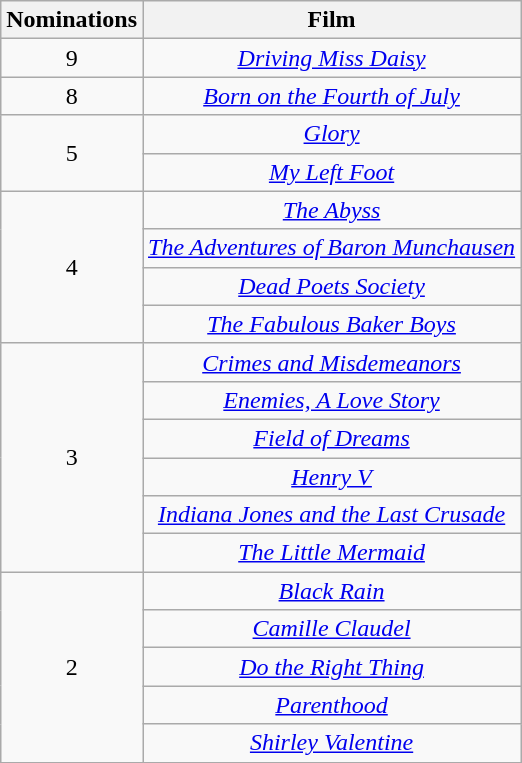<table class="wikitable" style="text-align: center;">
<tr>
<th scope="col" style="width:55px;">Nominations</th>
<th scope="col" style="text-align:center;">Film</th>
</tr>
<tr>
<td style="text-align: center;">9</td>
<td><em><a href='#'>Driving Miss Daisy</a></em></td>
</tr>
<tr>
<td style="text-align: center;">8</td>
<td><em><a href='#'>Born on the Fourth of July</a></em></td>
</tr>
<tr>
<td rowspan=2 style="text-align:center">5</td>
<td><em><a href='#'>Glory</a></em></td>
</tr>
<tr>
<td><em><a href='#'>My Left Foot</a></em></td>
</tr>
<tr>
<td rowspan=4 style="text-align:center">4</td>
<td><em><a href='#'>The Abyss</a></em></td>
</tr>
<tr>
<td><em><a href='#'>The Adventures of Baron Munchausen</a></em></td>
</tr>
<tr>
<td><em><a href='#'>Dead Poets Society</a></em></td>
</tr>
<tr>
<td><em><a href='#'>The Fabulous Baker Boys</a></em></td>
</tr>
<tr>
<td rowspan=6 style="text-align:center">3</td>
<td><em><a href='#'>Crimes and Misdemeanors</a></em></td>
</tr>
<tr>
<td><em><a href='#'>Enemies, A Love Story</a></em></td>
</tr>
<tr>
<td><em><a href='#'>Field of Dreams</a></em></td>
</tr>
<tr>
<td><em><a href='#'>Henry V</a></em></td>
</tr>
<tr>
<td><em><a href='#'>Indiana Jones and the Last Crusade</a></em></td>
</tr>
<tr>
<td><em><a href='#'>The Little Mermaid</a></em></td>
</tr>
<tr>
<td rowspan=5 style="text-align:center">2</td>
<td><em><a href='#'>Black Rain</a></em></td>
</tr>
<tr>
<td><em><a href='#'>Camille Claudel</a></em></td>
</tr>
<tr>
<td><em><a href='#'>Do the Right Thing</a></em></td>
</tr>
<tr>
<td><em><a href='#'>Parenthood</a></em></td>
</tr>
<tr>
<td><em><a href='#'>Shirley Valentine</a></em></td>
</tr>
</table>
